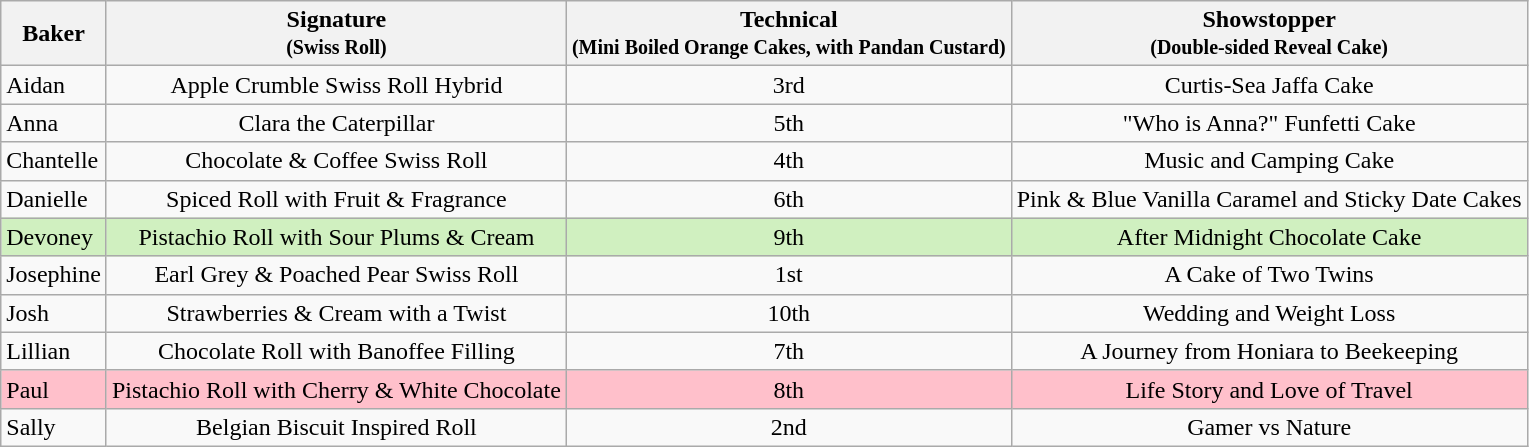<table class="wikitable" style="text-align:center;">
<tr>
<th>Baker</th>
<th>Signature<br><small>(Swiss Roll)</small></th>
<th>Technical<br><small>(Mini Boiled Orange Cakes, with Pandan Custard)</small></th>
<th>Showstopper<br><small>(Double-sided Reveal Cake)</small></th>
</tr>
<tr>
<td align="left">Aidan</td>
<td>Apple Crumble Swiss Roll Hybrid</td>
<td>3rd</td>
<td>Curtis-Sea Jaffa Cake</td>
</tr>
<tr>
<td align="left">Anna</td>
<td>Clara the Caterpillar</td>
<td>5th</td>
<td>"Who is Anna?" Funfetti Cake</td>
</tr>
<tr>
<td align="left">Chantelle</td>
<td>Chocolate & Coffee Swiss Roll</td>
<td>4th</td>
<td>Music and Camping Cake</td>
</tr>
<tr>
<td align="left">Danielle</td>
<td>Spiced Roll with Fruit & Fragrance</td>
<td>6th</td>
<td>Pink & Blue Vanilla Caramel and Sticky Date Cakes</td>
</tr>
<tr style="background:#d0f0c0;">
<td align="left">Devoney</td>
<td>Pistachio Roll with Sour Plums & Cream</td>
<td>9th</td>
<td>After Midnight Chocolate Cake</td>
</tr>
<tr>
<td align="left">Josephine</td>
<td>Earl Grey & Poached Pear Swiss Roll</td>
<td>1st</td>
<td>A Cake of Two Twins</td>
</tr>
<tr>
<td align="left">Josh</td>
<td>Strawberries & Cream with a Twist</td>
<td>10th</td>
<td>Wedding and Weight Loss</td>
</tr>
<tr>
<td align="left">Lillian</td>
<td>Chocolate Roll with Banoffee Filling</td>
<td>7th</td>
<td>A Journey from Honiara to Beekeeping</td>
</tr>
<tr style="background:pink;">
<td align="left">Paul</td>
<td>Pistachio Roll with Cherry & White Chocolate</td>
<td>8th</td>
<td>Life Story and Love of Travel</td>
</tr>
<tr>
<td align="left">Sally</td>
<td>Belgian Biscuit Inspired Roll</td>
<td>2nd</td>
<td>Gamer vs Nature</td>
</tr>
</table>
